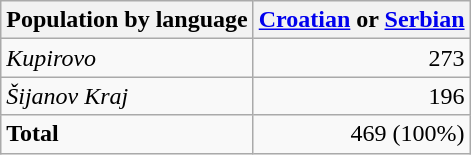<table class="wikitable sortable">
<tr>
<th>Population by language</th>
<th><a href='#'>Croatian</a> or <a href='#'>Serbian</a></th>
</tr>
<tr>
<td><em>Kupirovo</em></td>
<td align="right">273</td>
</tr>
<tr>
<td><em>Šijanov Kraj</em></td>
<td align="right">196</td>
</tr>
<tr>
<td><strong>Total</strong></td>
<td align="right">469 (100%)</td>
</tr>
</table>
